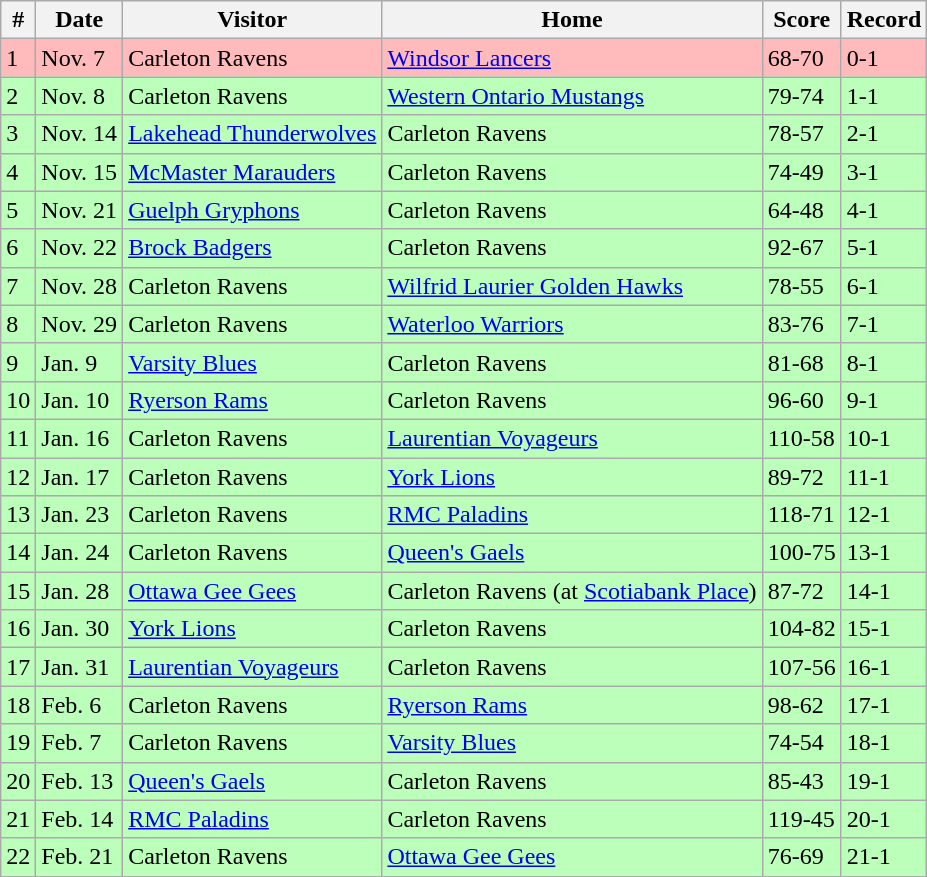<table class="wikitable">
<tr>
<th>#</th>
<th>Date</th>
<th>Visitor</th>
<th>Home</th>
<th>Score</th>
<th>Record</th>
</tr>
<tr bgcolor="#ffbbbb">
<td>1</td>
<td>Nov. 7</td>
<td>Carleton Ravens</td>
<td><a href='#'>Windsor Lancers</a></td>
<td>68-70</td>
<td>0-1</td>
</tr>
<tr bgcolor="#bbffbb">
<td>2</td>
<td>Nov. 8</td>
<td>Carleton Ravens</td>
<td><a href='#'>Western Ontario Mustangs</a></td>
<td>79-74</td>
<td>1-1</td>
</tr>
<tr bgcolor="#bbffbb">
<td>3</td>
<td>Nov. 14</td>
<td><a href='#'>Lakehead Thunderwolves</a></td>
<td>Carleton Ravens</td>
<td>78-57</td>
<td>2-1</td>
</tr>
<tr bgcolor="#bbffbb">
<td>4</td>
<td>Nov. 15</td>
<td><a href='#'>McMaster Marauders</a></td>
<td>Carleton Ravens</td>
<td>74-49</td>
<td>3-1</td>
</tr>
<tr bgcolor="#bbffbb">
<td>5</td>
<td>Nov. 21</td>
<td><a href='#'>Guelph Gryphons</a></td>
<td>Carleton Ravens</td>
<td>64-48</td>
<td>4-1</td>
</tr>
<tr bgcolor="#bbffbb">
<td>6</td>
<td>Nov. 22</td>
<td><a href='#'>Brock Badgers</a></td>
<td>Carleton Ravens</td>
<td>92-67</td>
<td>5-1</td>
</tr>
<tr bgcolor="#bbffbb">
<td>7</td>
<td>Nov. 28</td>
<td>Carleton Ravens</td>
<td><a href='#'>Wilfrid Laurier Golden Hawks</a></td>
<td>78-55</td>
<td>6-1</td>
</tr>
<tr bgcolor="#bbffbb">
<td>8</td>
<td>Nov. 29</td>
<td>Carleton Ravens</td>
<td><a href='#'>Waterloo Warriors</a></td>
<td>83-76</td>
<td>7-1</td>
</tr>
<tr bgcolor="#bbffbb">
<td>9</td>
<td>Jan. 9</td>
<td><a href='#'>Varsity Blues</a></td>
<td>Carleton Ravens</td>
<td>81-68</td>
<td>8-1</td>
</tr>
<tr bgcolor="#bbffbb">
<td>10</td>
<td>Jan. 10</td>
<td><a href='#'>Ryerson Rams</a></td>
<td>Carleton Ravens</td>
<td>96-60</td>
<td>9-1</td>
</tr>
<tr bgcolor="#bbffbb">
<td>11</td>
<td>Jan. 16</td>
<td>Carleton Ravens</td>
<td><a href='#'>Laurentian Voyageurs</a></td>
<td>110-58</td>
<td>10-1</td>
</tr>
<tr bgcolor="#bbffbb">
<td>12</td>
<td>Jan. 17</td>
<td>Carleton Ravens</td>
<td><a href='#'>York Lions</a></td>
<td>89-72</td>
<td>11-1</td>
</tr>
<tr bgcolor="#bbffbb">
<td>13</td>
<td>Jan. 23</td>
<td>Carleton Ravens</td>
<td><a href='#'>RMC Paladins</a></td>
<td>118-71</td>
<td>12-1</td>
</tr>
<tr bgcolor="#bbffbb">
<td>14</td>
<td>Jan. 24</td>
<td>Carleton Ravens</td>
<td><a href='#'>Queen's Gaels</a></td>
<td>100-75</td>
<td>13-1</td>
</tr>
<tr bgcolor="#bbffbb">
<td>15</td>
<td>Jan. 28</td>
<td><a href='#'>Ottawa Gee Gees</a></td>
<td>Carleton Ravens (at <a href='#'>Scotiabank Place</a>)</td>
<td>87-72</td>
<td>14-1</td>
</tr>
<tr bgcolor="#bbffbb">
<td>16</td>
<td>Jan. 30</td>
<td><a href='#'>York Lions</a></td>
<td>Carleton Ravens</td>
<td>104-82</td>
<td>15-1</td>
</tr>
<tr bgcolor="#bbffbb">
<td>17</td>
<td>Jan. 31</td>
<td><a href='#'>Laurentian Voyageurs</a></td>
<td>Carleton Ravens</td>
<td>107-56</td>
<td>16-1</td>
</tr>
<tr bgcolor="#bbffbb">
<td>18</td>
<td>Feb. 6</td>
<td>Carleton Ravens</td>
<td><a href='#'>Ryerson Rams</a></td>
<td>98-62</td>
<td>17-1</td>
</tr>
<tr bgcolor="#bbffbb">
<td>19</td>
<td>Feb. 7</td>
<td>Carleton Ravens</td>
<td><a href='#'>Varsity Blues</a></td>
<td>74-54</td>
<td>18-1</td>
</tr>
<tr bgcolor="#bbffbb">
<td>20</td>
<td>Feb. 13</td>
<td><a href='#'>Queen's Gaels</a></td>
<td>Carleton Ravens</td>
<td>85-43</td>
<td>19-1</td>
</tr>
<tr bgcolor="#bbffbb">
<td>21</td>
<td>Feb. 14</td>
<td><a href='#'>RMC Paladins</a></td>
<td>Carleton Ravens</td>
<td>119-45</td>
<td>20-1</td>
</tr>
<tr bgcolor="#bbffbb">
<td>22</td>
<td>Feb. 21</td>
<td>Carleton Ravens</td>
<td><a href='#'>Ottawa Gee Gees</a></td>
<td>76-69</td>
<td>21-1</td>
</tr>
</table>
